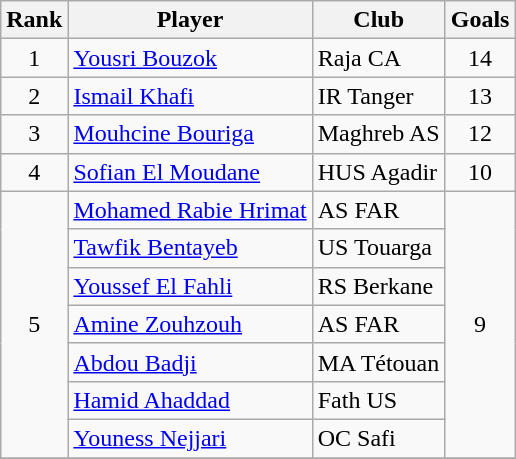<table class="wikitable" style="text-align:center">
<tr>
<th>Rank</th>
<th>Player</th>
<th>Club</th>
<th>Goals</th>
</tr>
<tr>
<td>1</td>
<td align="left"> <a href='#'>Yousri Bouzok</a></td>
<td align="left">Raja CA</td>
<td>14</td>
</tr>
<tr>
<td>2</td>
<td align="left"> <a href='#'>Ismail Khafi</a></td>
<td align="left">IR Tanger</td>
<td>13</td>
</tr>
<tr>
<td>3</td>
<td align="left"> <a href='#'>Mouhcine Bouriga</a></td>
<td align="left">Maghreb AS</td>
<td>12</td>
</tr>
<tr>
<td>4</td>
<td align="left"> <a href='#'>Sofian El Moudane</a></td>
<td align="left">HUS Agadir</td>
<td>10</td>
</tr>
<tr>
<td rowspan="7">5</td>
<td align="left"> <a href='#'>Mohamed Rabie Hrimat</a></td>
<td align="left">AS FAR</td>
<td rowspan="7">9</td>
</tr>
<tr>
<td align="left"> <a href='#'>Tawfik Bentayeb</a></td>
<td align="left">US Touarga</td>
</tr>
<tr>
<td align="left"> <a href='#'>Youssef El Fahli</a></td>
<td align="left">RS Berkane</td>
</tr>
<tr>
<td align="left"> <a href='#'>Amine Zouhzouh</a></td>
<td align="left">AS FAR</td>
</tr>
<tr>
<td align="left"> <a href='#'>Abdou Badji</a></td>
<td align="left">MA Tétouan</td>
</tr>
<tr>
<td align="left"> <a href='#'>Hamid Ahaddad</a></td>
<td align="left">Fath US</td>
</tr>
<tr>
<td align="left"> <a href='#'>Youness Nejjari</a></td>
<td align="left">OC Safi</td>
</tr>
<tr>
</tr>
</table>
